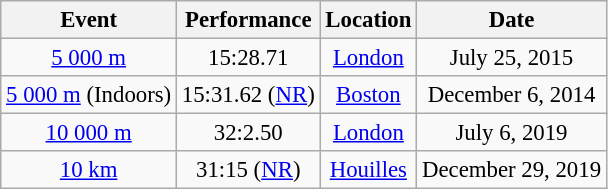<table class="wikitable" style="border-collapse: collapse; font-size: 95%; margin-bottom: 10px;">
<tr>
<th scope="col">Event</th>
<th scope="col">Performance</th>
<th scope="col">Location</th>
<th scope="col">Date</th>
</tr>
<tr>
<td align="center"><a href='#'>5 000 m</a></td>
<td align="center">15:28.71</td>
<td align="center"><a href='#'>London</a></td>
<td align="center">July 25, 2015</td>
</tr>
<tr>
<td align="center"><a href='#'>5 000 m</a> (Indoors)</td>
<td align="center">15:31.62 (<a href='#'>NR</a>)</td>
<td align="center"><a href='#'>Boston</a></td>
<td align="center">December 6, 2014</td>
</tr>
<tr>
<td align="center"><a href='#'>10 000 m</a></td>
<td align="center">32:2.50</td>
<td align="center"><a href='#'>London</a></td>
<td align="center">July 6, 2019</td>
</tr>
<tr>
<td align="center"><a href='#'>10 km</a></td>
<td align="center">31:15 (<a href='#'>NR</a>)</td>
<td align="center"><a href='#'>Houilles</a></td>
<td align="center">December 29, 2019</td>
</tr>
</table>
